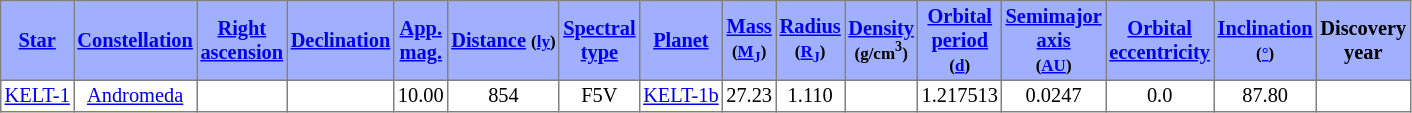<table class="toccolours sortable" border=1 cellspacing=0 cellpadding=2 align=center style="text-align:center; border-collapse:collapse; margin-left: 0; margin-right: 0;font-size:85%">
<tr bgcolor="#a0b0ff">
<th><a href='#'>Star</a></th>
<th><a href='#'>Constellation</a></th>
<th><a href='#'>Right<br>ascension</a></th>
<th><a href='#'>Declination</a></th>
<th><a href='#'>App.<br>mag.</a></th>
<th><a href='#'>Distance</a> <small>(<a href='#'>ly</a>)</small></th>
<th><a href='#'>Spectral<br>type</a></th>
<th><a href='#'>Planet</a></th>
<th><a href='#'>Mass</a><br><small>(<a href='#'>M<sub>J</sub></a>)</small></th>
<th><a href='#'>Radius</a><br><small>(<a href='#'>R<sub>J</sub></a>)</small></th>
<th><a href='#'>Density</a> <br><small>(g/cm<sup>3</sup>)</small></th>
<th><a href='#'>Orbital<br>period</a><br><small>(<a href='#'>d</a>)</small></th>
<th><a href='#'>Semimajor<br>axis</a><br><small>(<a href='#'>AU</a>)</small></th>
<th><a href='#'>Orbital<br>eccentricity</a></th>
<th><a href='#'>Inclination</a><br><small>(<a href='#'>°</a>)</small></th>
<th>Discovery<br>year</th>
</tr>
<tr>
<td><a href='#'>KELT-1</a></td>
<td><a href='#'>Andromeda</a></td>
<td></td>
<td></td>
<td>10.00</td>
<td>854</td>
<td>F5V</td>
<td><a href='#'>KELT-1b</a></td>
<td>27.23</td>
<td>1.110</td>
<td></td>
<td>1.217513</td>
<td>0.0247</td>
<td>0.0</td>
<td>87.80</td>
<td></td>
</tr>
</table>
